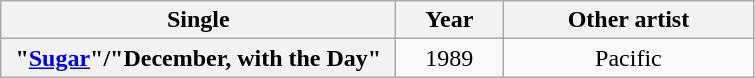<table class="wikitable plainrowheaders" style="text-align:center">
<tr>
<th scope="col" style="width:16em">Single</th>
<th scope="col" style="width:4em">Year</th>
<th scope="col" style="width:10em">Other artist</th>
</tr>
<tr>
<th scope="row">"<a href='#'>Sugar</a>"/"December, with the Day"</th>
<td>1989</td>
<td>Pacific</td>
</tr>
</table>
